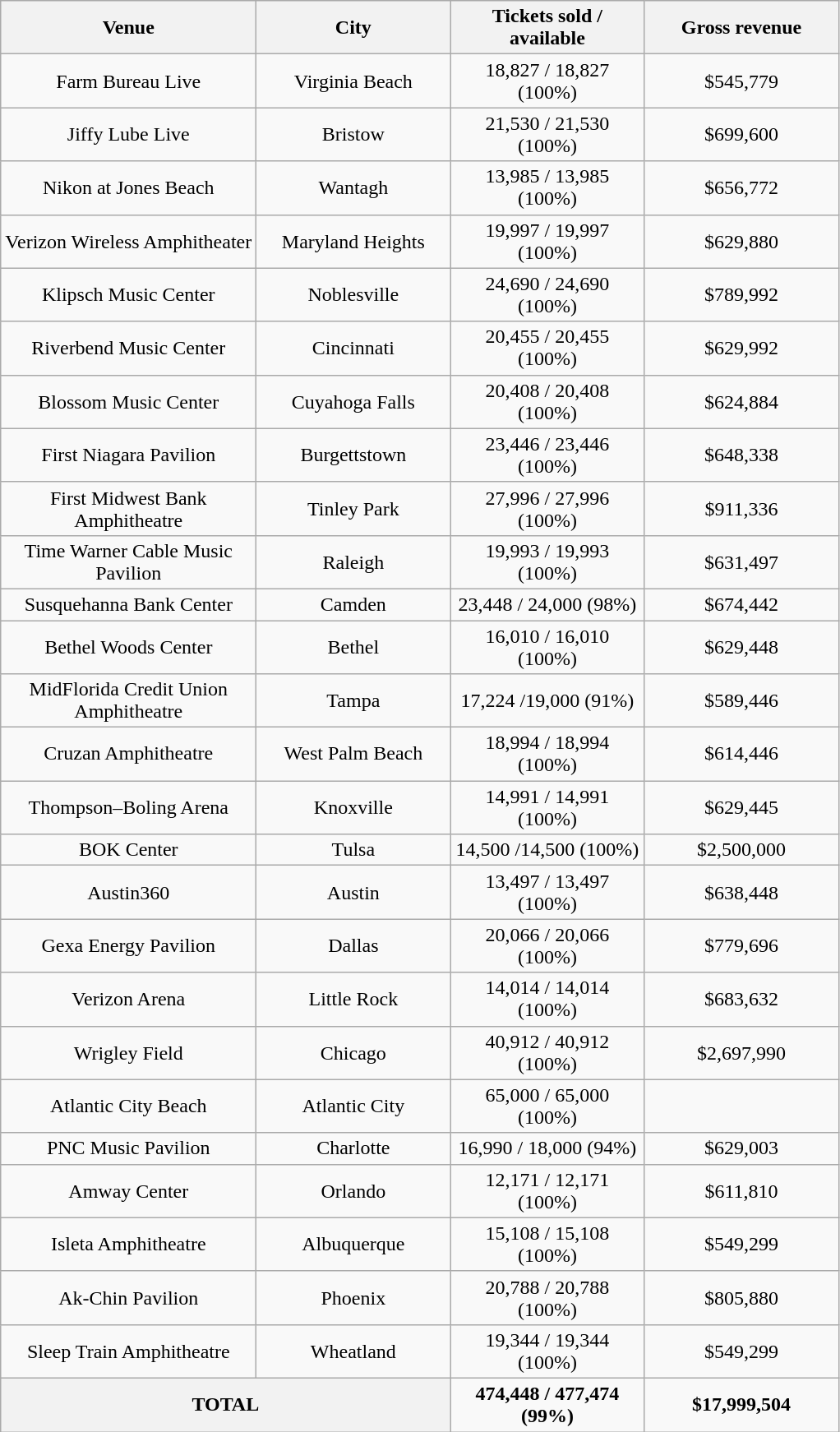<table class="wikitable" style="text-align:center;">
<tr>
<th width="200">Venue</th>
<th width="150">City</th>
<th width="150">Tickets sold / available</th>
<th width="150">Gross revenue</th>
</tr>
<tr>
<td>Farm Bureau Live</td>
<td>Virginia Beach</td>
<td>18,827 / 18,827 (100%)</td>
<td>$545,779</td>
</tr>
<tr>
<td>Jiffy Lube Live</td>
<td>Bristow</td>
<td>21,530 / 21,530 (100%)</td>
<td>$699,600</td>
</tr>
<tr>
<td>Nikon at Jones Beach</td>
<td>Wantagh</td>
<td>13,985 / 13,985 (100%)</td>
<td>$656,772</td>
</tr>
<tr>
<td>Verizon Wireless Amphitheater</td>
<td>Maryland Heights</td>
<td>19,997 / 19,997 (100%)</td>
<td>$629,880</td>
</tr>
<tr>
<td>Klipsch Music Center</td>
<td>Noblesville</td>
<td>24,690 / 24,690 (100%)</td>
<td>$789,992</td>
</tr>
<tr>
<td>Riverbend Music Center</td>
<td>Cincinnati</td>
<td>20,455 / 20,455 (100%)</td>
<td>$629,992</td>
</tr>
<tr>
<td>Blossom Music Center</td>
<td>Cuyahoga Falls</td>
<td>20,408 / 20,408 (100%)</td>
<td>$624,884</td>
</tr>
<tr>
<td>First Niagara Pavilion</td>
<td>Burgettstown</td>
<td>23,446 / 23,446 (100%)</td>
<td>$648,338</td>
</tr>
<tr>
<td>First Midwest Bank Amphitheatre</td>
<td>Tinley Park</td>
<td>27,996 / 27,996 (100%)</td>
<td>$911,336</td>
</tr>
<tr>
<td>Time Warner Cable Music Pavilion</td>
<td>Raleigh</td>
<td>19,993 / 19,993 (100%)</td>
<td>$631,497</td>
</tr>
<tr>
<td>Susquehanna Bank Center</td>
<td>Camden</td>
<td>23,448 / 24,000 (98%)</td>
<td>$674,442</td>
</tr>
<tr>
<td>Bethel Woods Center</td>
<td>Bethel</td>
<td>16,010 / 16,010 (100%)</td>
<td>$629,448</td>
</tr>
<tr>
<td>MidFlorida Credit Union Amphitheatre</td>
<td>Tampa</td>
<td>17,224 /19,000 (91%)</td>
<td>$589,446</td>
</tr>
<tr>
<td>Cruzan Amphitheatre</td>
<td>West Palm Beach</td>
<td>18,994 / 18,994 (100%)</td>
<td>$614,446</td>
</tr>
<tr>
<td>Thompson–Boling Arena</td>
<td>Knoxville</td>
<td>14,991 / 14,991 (100%)</td>
<td>$629,445</td>
</tr>
<tr>
<td>BOK Center</td>
<td>Tulsa</td>
<td>14,500 /14,500 (100%)</td>
<td>$2,500,000</td>
</tr>
<tr>
<td>Austin360</td>
<td>Austin</td>
<td>13,497 / 13,497 (100%)</td>
<td>$638,448</td>
</tr>
<tr>
<td>Gexa Energy Pavilion</td>
<td>Dallas</td>
<td>20,066 / 20,066 (100%)</td>
<td>$779,696</td>
</tr>
<tr>
<td>Verizon Arena</td>
<td>Little Rock</td>
<td>14,014 / 14,014 (100%)</td>
<td>$683,632</td>
</tr>
<tr>
<td>Wrigley Field</td>
<td>Chicago</td>
<td>40,912 / 40,912 (100%)</td>
<td>$2,697,990</td>
</tr>
<tr>
<td>Atlantic City Beach</td>
<td>Atlantic City</td>
<td>65,000 / 65,000 (100%)</td>
<td></td>
</tr>
<tr>
<td>PNC Music Pavilion</td>
<td>Charlotte</td>
<td>16,990 / 18,000 (94%)</td>
<td>$629,003</td>
</tr>
<tr>
<td>Amway Center</td>
<td>Orlando</td>
<td>12,171 / 12,171 (100%)</td>
<td>$611,810</td>
</tr>
<tr>
<td>Isleta Amphitheatre</td>
<td>Albuquerque</td>
<td>15,108 / 15,108 (100%)</td>
<td>$549,299</td>
</tr>
<tr>
<td>Ak-Chin Pavilion</td>
<td>Phoenix</td>
<td>20,788 / 20,788 (100%)</td>
<td>$805,880</td>
</tr>
<tr>
<td>Sleep Train Amphitheatre</td>
<td>Wheatland</td>
<td>19,344 / 19,344 (100%)</td>
<td>$549,299</td>
</tr>
<tr>
<th colspan="2"><strong>TOTAL</strong></th>
<td><strong>474,448 / 477,474 (99%)</strong></td>
<td><strong>$17,999,504</strong></td>
</tr>
</table>
